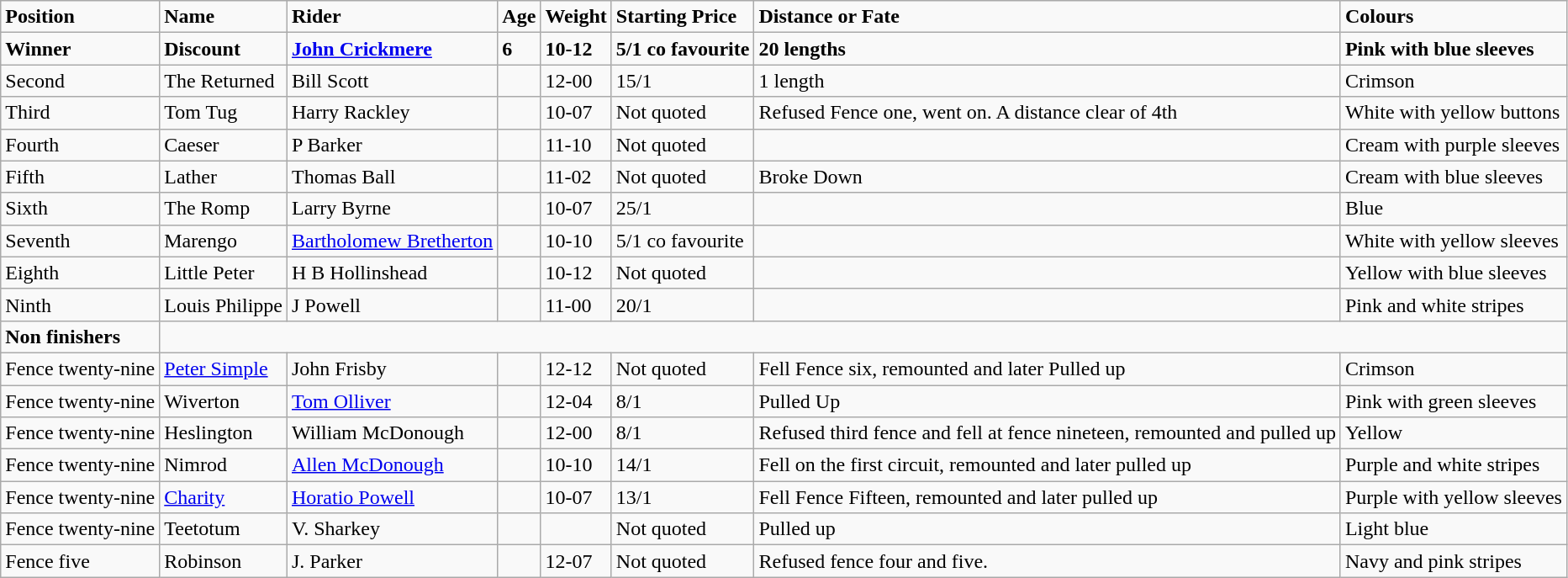<table class="wikitable sortable">
<tr>
<td><strong>Position</strong></td>
<td><strong>Name</strong></td>
<td><strong>Rider</strong></td>
<td><strong>Age</strong></td>
<td><strong>Weight</strong></td>
<td><strong>Starting Price</strong></td>
<td><strong>Distance or Fate</strong></td>
<td><strong>Colours</strong></td>
</tr>
<tr>
<td><strong>Winner</strong></td>
<td><strong>Discount</strong></td>
<td><strong><a href='#'>John Crickmere</a></strong></td>
<td><strong>6</strong></td>
<td><strong>10-12</strong></td>
<td><strong>5/1 co favourite</strong></td>
<td><strong>20 lengths</strong></td>
<td><strong>Pink with blue sleeves</strong></td>
</tr>
<tr>
<td>Second</td>
<td>The Returned</td>
<td>Bill Scott</td>
<td></td>
<td>12-00</td>
<td>15/1</td>
<td>1 length</td>
<td>Crimson</td>
</tr>
<tr>
<td>Third</td>
<td>Tom Tug</td>
<td>Harry Rackley</td>
<td></td>
<td>10-07</td>
<td>Not quoted</td>
<td>Refused Fence one, went on. A distance clear of 4th</td>
<td>White with yellow buttons</td>
</tr>
<tr>
<td>Fourth</td>
<td>Caeser</td>
<td>P Barker</td>
<td></td>
<td>11-10</td>
<td>Not quoted</td>
<td></td>
<td>Cream with purple sleeves</td>
</tr>
<tr>
<td>Fifth</td>
<td>Lather</td>
<td>Thomas Ball</td>
<td></td>
<td>11-02</td>
<td>Not quoted</td>
<td>Broke Down</td>
<td>Cream with blue sleeves</td>
</tr>
<tr>
<td>Sixth</td>
<td>The Romp</td>
<td>Larry Byrne</td>
<td></td>
<td>10-07</td>
<td>25/1</td>
<td></td>
<td>Blue</td>
</tr>
<tr>
<td>Seventh</td>
<td>Marengo</td>
<td><a href='#'>Bartholomew Bretherton</a></td>
<td></td>
<td>10-10</td>
<td>5/1 co favourite</td>
<td></td>
<td>White with yellow sleeves</td>
</tr>
<tr>
<td>Eighth</td>
<td>Little Peter</td>
<td>H B Hollinshead</td>
<td></td>
<td>10-12</td>
<td>Not quoted</td>
<td></td>
<td>Yellow with blue sleeves</td>
</tr>
<tr>
<td>Ninth</td>
<td>Louis Philippe</td>
<td>J Powell</td>
<td></td>
<td>11-00</td>
<td>20/1</td>
<td></td>
<td>Pink and white stripes</td>
</tr>
<tr>
<td><strong>Non finishers</strong></td>
</tr>
<tr>
<td>Fence twenty-nine</td>
<td><a href='#'>Peter Simple</a></td>
<td>John Frisby</td>
<td></td>
<td>12-12</td>
<td>Not quoted</td>
<td>Fell Fence six, remounted and later Pulled up</td>
<td>Crimson</td>
</tr>
<tr>
<td>Fence twenty-nine</td>
<td>Wiverton</td>
<td><a href='#'>Tom Olliver</a></td>
<td></td>
<td>12-04</td>
<td>8/1</td>
<td>Pulled Up</td>
<td>Pink with green sleeves</td>
</tr>
<tr>
<td>Fence twenty-nine</td>
<td>Heslington</td>
<td>William McDonough</td>
<td></td>
<td>12-00</td>
<td>8/1</td>
<td>Refused third fence and fell at fence nineteen, remounted and pulled up</td>
<td>Yellow</td>
</tr>
<tr>
<td>Fence twenty-nine</td>
<td>Nimrod</td>
<td><a href='#'>Allen McDonough</a></td>
<td></td>
<td>10-10</td>
<td>14/1</td>
<td>Fell on the first circuit, remounted and later pulled up</td>
<td>Purple and white stripes</td>
</tr>
<tr>
<td>Fence twenty-nine</td>
<td><a href='#'>Charity</a></td>
<td><a href='#'>Horatio Powell</a></td>
<td></td>
<td>10-07</td>
<td>13/1</td>
<td>Fell Fence Fifteen, remounted and later pulled up</td>
<td>Purple with yellow sleeves</td>
</tr>
<tr>
<td>Fence twenty-nine</td>
<td>Teetotum</td>
<td>V. Sharkey</td>
<td></td>
<td></td>
<td>Not quoted</td>
<td>Pulled up</td>
<td>Light blue</td>
</tr>
<tr>
<td>Fence five</td>
<td>Robinson</td>
<td>J. Parker</td>
<td></td>
<td>12-07</td>
<td>Not quoted</td>
<td>Refused fence four and five.</td>
<td>Navy and pink stripes</td>
</tr>
</table>
